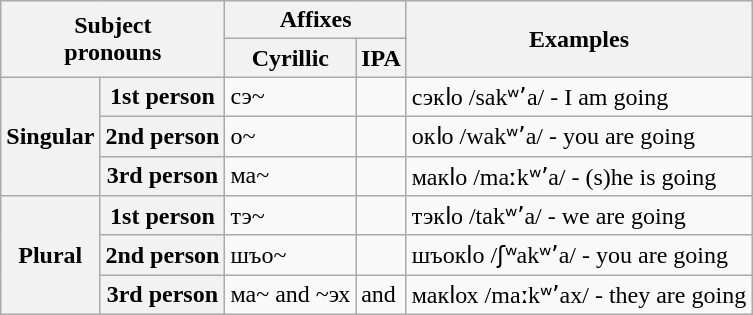<table class="wikitable">
<tr>
<th rowspan=2 colspan=2>Subject<br>pronouns</th>
<th colspan=2>Affixes</th>
<th rowspan=2>Examples</th>
</tr>
<tr>
<th>Cyrillic</th>
<th>IPA</th>
</tr>
<tr>
<th rowspan=3>Singular</th>
<th>1st person</th>
<td>сэ~</td>
<td></td>
<td>сэкӏо /sakʷʼa/ - I am going</td>
</tr>
<tr>
<th>2nd person</th>
<td>о~</td>
<td></td>
<td>окӏо /wakʷʼa/ - you are going</td>
</tr>
<tr>
<th>3rd person</th>
<td>ма~</td>
<td></td>
<td>макӏо /maːkʷʼa/ - (s)he is going</td>
</tr>
<tr>
<th rowspan=3>Plural</th>
<th>1st person</th>
<td>тэ~</td>
<td></td>
<td>тэкӏо /takʷʼa/ - we are going</td>
</tr>
<tr>
<th>2nd person</th>
<td>шъо~</td>
<td></td>
<td>шъокӏо /ʃʷakʷʼa/ - you are going</td>
</tr>
<tr>
<th>3rd person</th>
<td>ма~ and ~эх</td>
<td> and </td>
<td>макӏох /maːkʷʼax/ - they are going</td>
</tr>
</table>
